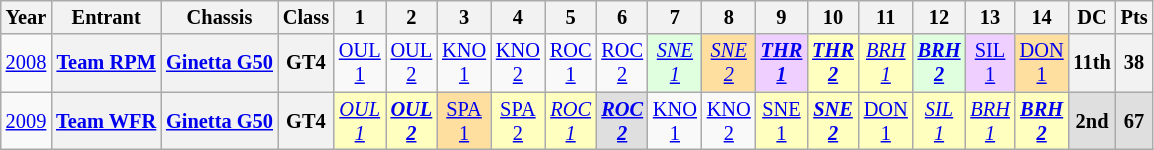<table class="wikitable" style="text-align:center; font-size:85%">
<tr>
<th>Year</th>
<th>Entrant</th>
<th>Chassis</th>
<th>Class</th>
<th>1</th>
<th>2</th>
<th>3</th>
<th>4</th>
<th>5</th>
<th>6</th>
<th>7</th>
<th>8</th>
<th>9</th>
<th>10</th>
<th>11</th>
<th>12</th>
<th>13</th>
<th>14</th>
<th>DC</th>
<th>Pts</th>
</tr>
<tr>
<td><a href='#'>2008</a></td>
<th><a href='#'>Team RPM</a></th>
<th><a href='#'>Ginetta G50</a></th>
<th>GT4</th>
<td><a href='#'>OUL<br>1</a></td>
<td><a href='#'>OUL<br>2</a></td>
<td><a href='#'>KNO<br>1</a></td>
<td><a href='#'>KNO<br>2</a></td>
<td><a href='#'>ROC<br>1</a></td>
<td><a href='#'>ROC<br>2</a></td>
<td style="background:#DFFFDF;"><em><a href='#'>SNE<br>1</a></em><br></td>
<td style="background:#FFDF9F;"><em><a href='#'>SNE<br>2</a></em><br></td>
<td style="background:#EFCFFF;"><strong><em><a href='#'>THR<br>1</a></em></strong><br></td>
<td style="background:#FFFFBF;"><strong><em><a href='#'>THR<br>2</a></em></strong><br></td>
<td style="background:#FFFFBF;"><em><a href='#'>BRH<br>1</a></em><br></td>
<td style="background:#DFFFDF;"><strong><em><a href='#'>BRH<br>2</a></em></strong><br></td>
<td style="background:#EFCFFF;"><a href='#'>SIL<br>1</a><br></td>
<td style="background:#FFDF9F;"><a href='#'>DON<br>1</a><br></td>
<th>11th</th>
<th>38</th>
</tr>
<tr>
<td><a href='#'>2009</a></td>
<th><a href='#'>Team WFR</a></th>
<th><a href='#'>Ginetta G50</a></th>
<th>GT4</th>
<td style="background:#FFFFBF;"><em><a href='#'>OUL<br>1</a></em><br></td>
<td style="background:#FFFFBF;"><strong><em><a href='#'>OUL<br>2</a></em></strong><br></td>
<td style="background:#FFDF9F;"><a href='#'>SPA<br>1</a><br></td>
<td style="background:#FFFFBF;"><a href='#'>SPA<br>2</a><br></td>
<td style="background:#FFFFBF;"><em><a href='#'>ROC<br>1</a></em><br></td>
<td style="background:#DFDFDF;"><strong><em><a href='#'>ROC<br>2</a></em></strong><br></td>
<td><a href='#'>KNO<br>1</a></td>
<td><a href='#'>KNO<br>2</a></td>
<td style="background:#FFFFBF;"><a href='#'>SNE<br>1</a><br></td>
<td style="background:#FFFFBF;"><strong><em><a href='#'>SNE<br>2</a></em></strong><br></td>
<td style="background:#FFFFBF;"><a href='#'>DON<br>1</a><br></td>
<td style="background:#FFFFBF;"><em><a href='#'>SIL<br>1</a></em><br></td>
<td style="background:#FFFFBF;"><em><a href='#'>BRH<br>1</a></em><br></td>
<td style="background:#FFFFBF;"><strong><em><a href='#'>BRH<br>2</a></em></strong><br></td>
<th style="background:#DFDFDF;">2nd</th>
<th style="background:#DFDFDF;">67</th>
</tr>
</table>
